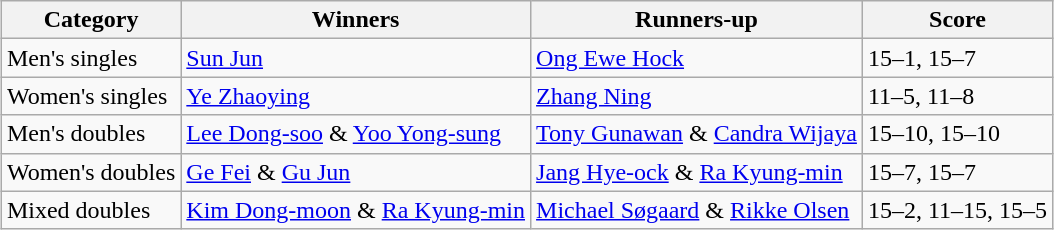<table class=wikitable style="margin:auto;">
<tr>
<th>Category</th>
<th>Winners</th>
<th>Runners-up</th>
<th>Score</th>
</tr>
<tr>
<td>Men's singles</td>
<td> <a href='#'>Sun Jun</a></td>
<td> <a href='#'>Ong Ewe Hock</a></td>
<td>15–1, 15–7</td>
</tr>
<tr>
<td>Women's singles</td>
<td> <a href='#'>Ye Zhaoying</a></td>
<td> <a href='#'>Zhang Ning</a></td>
<td>11–5, 11–8</td>
</tr>
<tr>
<td>Men's doubles</td>
<td> <a href='#'>Lee Dong-soo</a> & <a href='#'>Yoo Yong-sung</a></td>
<td> <a href='#'>Tony Gunawan</a> & <a href='#'>Candra Wijaya</a></td>
<td>15–10, 15–10</td>
</tr>
<tr>
<td>Women's doubles</td>
<td> <a href='#'>Ge Fei</a> & <a href='#'>Gu Jun</a></td>
<td> <a href='#'>Jang Hye-ock</a> & <a href='#'>Ra Kyung-min</a></td>
<td>15–7, 15–7</td>
</tr>
<tr>
<td>Mixed doubles</td>
<td> <a href='#'>Kim Dong-moon</a> & <a href='#'>Ra Kyung-min</a></td>
<td> <a href='#'>Michael Søgaard</a> & <a href='#'>Rikke Olsen</a></td>
<td>15–2, 11–15, 15–5</td>
</tr>
</table>
